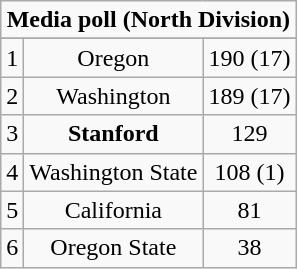<table class="wikitable" style="display: inline-table;">
<tr>
<td align="center" Colspan="3"><strong>Media poll (North Division)</strong></td>
</tr>
<tr align="center">
</tr>
<tr align="center">
<td>1</td>
<td>Oregon</td>
<td>190 (17)</td>
</tr>
<tr align="center">
<td>2</td>
<td>Washington</td>
<td>189 (17)</td>
</tr>
<tr align="center">
<td>3</td>
<td><strong>Stanford</strong></td>
<td>129</td>
</tr>
<tr align="center">
<td>4</td>
<td>Washington State</td>
<td>108 (1)</td>
</tr>
<tr align="center">
<td>5</td>
<td>California</td>
<td>81</td>
</tr>
<tr align="center">
<td>6</td>
<td>Oregon State</td>
<td>38</td>
</tr>
</table>
